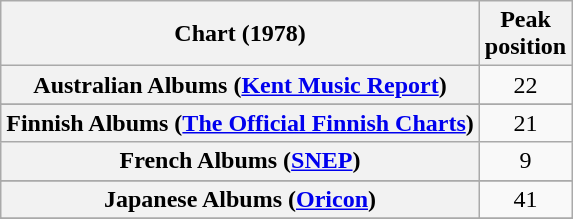<table class="wikitable sortable plainrowheaders">
<tr>
<th>Chart (1978)</th>
<th>Peak<br>position</th>
</tr>
<tr>
<th scope="row">Australian Albums (<a href='#'>Kent Music Report</a>)</th>
<td align="center">22</td>
</tr>
<tr>
</tr>
<tr>
</tr>
<tr>
<th scope="row">Finnish Albums (<a href='#'>The Official Finnish Charts</a>)</th>
<td align="center">21</td>
</tr>
<tr>
<th scope="row">French Albums (<a href='#'>SNEP</a>)</th>
<td align="center">9</td>
</tr>
<tr>
</tr>
<tr>
<th scope="row">Japanese Albums (<a href='#'>Oricon</a>)</th>
<td align="center">41</td>
</tr>
<tr>
</tr>
<tr>
</tr>
<tr>
</tr>
<tr>
</tr>
<tr>
</tr>
</table>
